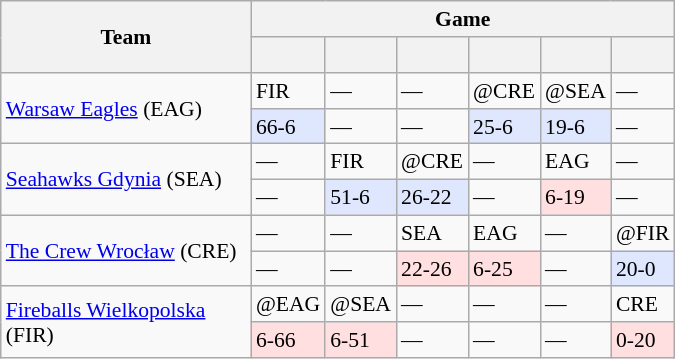<table class="wikitable" align=left style="font-size: 90%">
<tr>
<th rowspan=2 width=160px>Team</th>
<th colspan=9>Game</th>
</tr>
<tr>
<th width=30px></th>
<th width=30px></th>
<th width=30px></th>
<th width=30px></th>
<th width=30px></th>
<th width=30px><br></th>
</tr>
<tr>
<td rowspan="2"><a href='#'>Warsaw Eagles</a> (EAG)</td>
<td>FIR</td>
<td>—</td>
<td>—</td>
<td>@CRE</td>
<td>@SEA</td>
<td>—</td>
</tr>
<tr>
<td bgcolor=#DFE7FF>66-6</td>
<td>—</td>
<td>—</td>
<td bgcolor=#DFE7FF>25-6</td>
<td bgcolor=#DFE7FF>19-6</td>
<td>—</td>
</tr>
<tr>
<td rowspan="2"><a href='#'>Seahawks Gdynia</a> (SEA)</td>
<td>—</td>
<td>FIR</td>
<td>@CRE</td>
<td>—</td>
<td>EAG</td>
<td>—</td>
</tr>
<tr>
<td>—</td>
<td bgcolor=#DFE7FF>51-6</td>
<td bgcolor=#DFE7FF>26-22</td>
<td>—</td>
<td bgcolor=#FFDFDF>6-19</td>
<td>—</td>
</tr>
<tr>
<td rowspan="2"><a href='#'>The Crew Wrocław</a> (CRE)</td>
<td>—</td>
<td>—</td>
<td>SEA</td>
<td>EAG</td>
<td>—</td>
<td>@FIR</td>
</tr>
<tr>
<td>—</td>
<td>—</td>
<td bgcolor=#FFDFDF>22-26</td>
<td bgcolor=#FFDFDF>6-25</td>
<td>—</td>
<td bgcolor=#DFE7FF>20-0</td>
</tr>
<tr>
<td rowspan="2"><a href='#'>Fireballs Wielkopolska</a> (FIR)</td>
<td>@EAG</td>
<td>@SEA</td>
<td>—</td>
<td>—</td>
<td>—</td>
<td>CRE</td>
</tr>
<tr>
<td bgcolor=#FFDFDF>6-66</td>
<td bgcolor=#FFDFDF>6-51</td>
<td>—</td>
<td>—</td>
<td>—</td>
<td bgcolor=#FFDFDF>0-20</td>
</tr>
</table>
